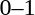<table style="text-align:center">
<tr>
<th width=200></th>
<th width=100></th>
<th width=200></th>
</tr>
<tr>
<td align=right></td>
<td>0–1</td>
<td align=left></td>
</tr>
</table>
